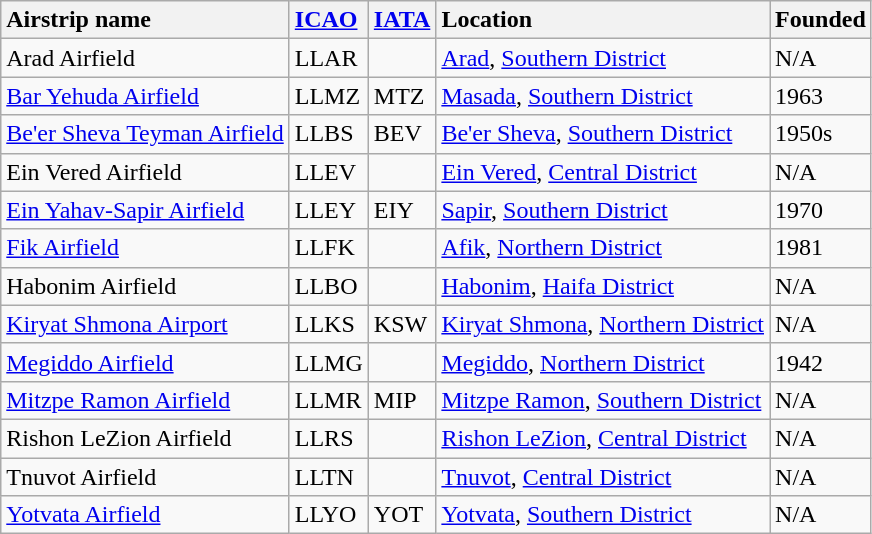<table class="wikitable sortable">
<tr valign=baseline>
<th style="text-align:left;">Airstrip name</th>
<th style="text-align:left;"><a href='#'>ICAO</a></th>
<th style="text-align:left;"><a href='#'>IATA</a></th>
<th style="text-align:left;">Location</th>
<th style="text-align:left;">Founded</th>
</tr>
<tr style="vertical-align:top;">
<td>Arad Airfield</td>
<td>LLAR</td>
<td></td>
<td><a href='#'>Arad</a>, <a href='#'>Southern District</a></td>
<td>N/A</td>
</tr>
<tr style="vertical-align:top;">
<td><a href='#'>Bar Yehuda Airfield</a></td>
<td>LLMZ</td>
<td>MTZ</td>
<td><a href='#'>Masada</a>, <a href='#'>Southern District</a></td>
<td>1963</td>
</tr>
<tr valign=top>
<td><a href='#'>Be'er Sheva Teyman Airfield</a></td>
<td>LLBS</td>
<td>BEV</td>
<td><a href='#'>Be'er Sheva</a>, <a href='#'>Southern District</a></td>
<td>1950s</td>
</tr>
<tr style="vertical-align:top;">
<td>Ein Vered Airfield</td>
<td>LLEV</td>
<td></td>
<td><a href='#'>Ein Vered</a>, <a href='#'>Central District</a></td>
<td>N/A</td>
</tr>
<tr style="vertical-align:top;">
<td><a href='#'>Ein Yahav-Sapir Airfield</a></td>
<td>LLEY</td>
<td>EIY</td>
<td><a href='#'>Sapir</a>, <a href='#'>Southern District</a></td>
<td>1970</td>
</tr>
<tr style="vertical-align:top;">
<td><a href='#'>Fik Airfield</a></td>
<td>LLFK</td>
<td></td>
<td><a href='#'>Afik</a>, <a href='#'>Northern District</a></td>
<td>1981</td>
</tr>
<tr style="vertical-align:top;">
<td>Habonim Airfield</td>
<td>LLBO</td>
<td></td>
<td><a href='#'>Habonim</a>, <a href='#'>Haifa District</a></td>
<td>N/A</td>
</tr>
<tr style="vertical-align:top">
<td><a href='#'>Kiryat Shmona Airport</a></td>
<td>LLKS</td>
<td>KSW</td>
<td><a href='#'>Kiryat Shmona</a>, <a href='#'>Northern District</a></td>
<td>N/A</td>
</tr>
<tr valign=top>
<td><a href='#'>Megiddo Airfield</a></td>
<td>LLMG</td>
<td></td>
<td><a href='#'>Megiddo</a>, <a href='#'>Northern District</a></td>
<td>1942</td>
</tr>
<tr style="vertical-align:top;">
<td><a href='#'>Mitzpe Ramon Airfield</a></td>
<td>LLMR</td>
<td>MIP</td>
<td><a href='#'>Mitzpe Ramon</a>, <a href='#'>Southern District</a></td>
<td>N/A</td>
</tr>
<tr style="vertical-align:top; ;">
<td>Rishon LeZion Airfield</td>
<td>LLRS</td>
<td></td>
<td><a href='#'>Rishon LeZion</a>, <a href='#'>Central District</a></td>
<td>N/A</td>
</tr>
<tr style="vertical-align:top; ">
<td>Tnuvot Airfield</td>
<td>LLTN</td>
<td></td>
<td><a href='#'>Tnuvot</a>, <a href='#'>Central District</a></td>
<td>N/A</td>
</tr>
<tr style="vertical-align:top;">
<td><a href='#'>Yotvata Airfield</a></td>
<td>LLYO</td>
<td>YOT</td>
<td><a href='#'>Yotvata</a>, <a href='#'>Southern District</a></td>
<td>N/A</td>
</tr>
</table>
